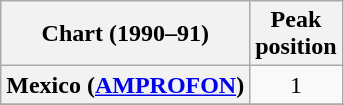<table class="wikitable plainrowheaders sortable" style="text-align:center">
<tr>
<th scope="col">Chart (1990–91)</th>
<th scope="col">Peak<br>position</th>
</tr>
<tr>
<th scope="row">Mexico (<a href='#'>AMPROFON</a>)</th>
<td>1</td>
</tr>
<tr>
</tr>
</table>
